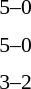<table style="font-size:90%">
<tr>
<th width="150"></th>
<th width="100"></th>
<th width="150"></th>
</tr>
<tr>
<td align="right"><strong></strong></td>
<td align="center">5–0</td>
<td></td>
</tr>
<tr>
<td></td>
<td></td>
<td></td>
</tr>
<tr>
<td align="right"><strong></strong></td>
<td align="center">5–0</td>
<td></td>
</tr>
<tr>
<td></td>
<td></td>
<td></td>
</tr>
<tr>
<td align="right"><strong></strong></td>
<td align="center">3–2</td>
<td></td>
</tr>
<tr>
<td></td>
<td></td>
<td></td>
</tr>
<tr>
</tr>
</table>
